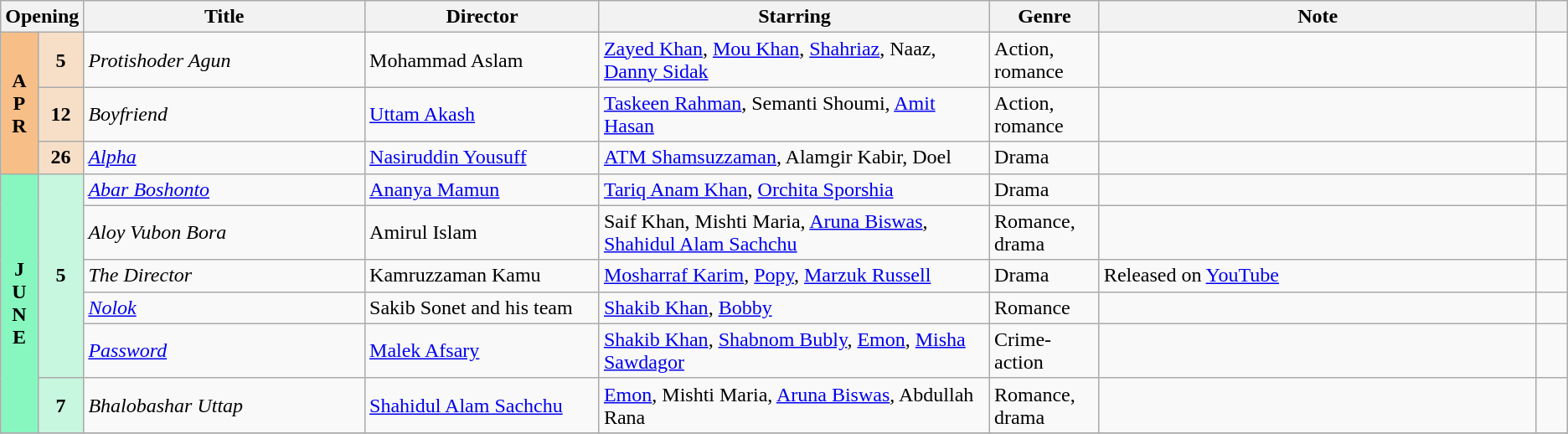<table class="wikitable sortable">
<tr>
<th colspan="2">Opening</th>
<th style="width:18%;">Title</th>
<th style="width:15%;">Director</th>
<th style="width:25%;">Starring</th>
<th style="width:7%;">Genre</th>
<th style="width:28%;">Note</th>
<th style="width:2%;"></th>
</tr>
<tr>
<th rowspan="3" style="text-align:center; background:#f7bf87">A<br>P<br>R</th>
<td style="text-align:center; background:#f7dfc7"><strong>5</strong></td>
<td><em>Protishoder Agun</em></td>
<td>Mohammad Aslam</td>
<td><a href='#'>Zayed Khan</a>, <a href='#'>Mou Khan</a>, <a href='#'>Shahriaz</a>, Naaz, <a href='#'>Danny Sidak</a></td>
<td>Action, romance</td>
<td></td>
<td></td>
</tr>
<tr>
<td style="text-align:center; background:#f7dfc7"><strong>12</strong></td>
<td><em>Boyfriend</em></td>
<td><a href='#'>Uttam Akash</a></td>
<td><a href='#'>Taskeen Rahman</a>, Semanti Shoumi, <a href='#'>Amit Hasan</a></td>
<td>Action, romance</td>
<td></td>
<td></td>
</tr>
<tr>
<td style="text-align:center; background:#f7dfc7"><strong>26</strong></td>
<td><em><a href='#'>Alpha</a></em></td>
<td><a href='#'>Nasiruddin Yousuff</a></td>
<td><a href='#'>ATM Shamsuzzaman</a>, Alamgir Kabir, Doel</td>
<td>Drama</td>
<td></td>
<td></td>
</tr>
<tr>
<th rowspan="6" style="text-align:center; background:#87f7bf">J<br>U<br>N<br>E</th>
<td rowspan="5" style="text-align:center; background:#c7f7df"><strong>5</strong></td>
<td><em><a href='#'>Abar Boshonto</a></em></td>
<td><a href='#'>Ananya Mamun</a></td>
<td><a href='#'>Tariq Anam Khan</a>, <a href='#'>Orchita Sporshia</a></td>
<td>Drama</td>
<td></td>
<td></td>
</tr>
<tr>
<td><em>Aloy Vubon Bora</em></td>
<td>Amirul Islam</td>
<td>Saif Khan, Mishti Maria, <a href='#'>Aruna Biswas</a>, <a href='#'>Shahidul Alam Sachchu</a></td>
<td>Romance, drama</td>
<td></td>
<td></td>
</tr>
<tr>
<td><em>The Director</em></td>
<td>Kamruzzaman Kamu</td>
<td><a href='#'>Mosharraf Karim</a>, <a href='#'>Popy</a>, <a href='#'>Marzuk Russell</a></td>
<td>Drama</td>
<td>Released on <a href='#'>YouTube</a></td>
<td></td>
</tr>
<tr>
<td><em><a href='#'>Nolok</a></em></td>
<td>Sakib Sonet and his team</td>
<td><a href='#'>Shakib Khan</a>, <a href='#'>Bobby</a></td>
<td>Romance</td>
<td></td>
<td></td>
</tr>
<tr>
<td><em><a href='#'>Password</a></em></td>
<td><a href='#'>Malek Afsary</a></td>
<td><a href='#'>Shakib Khan</a>, <a href='#'>Shabnom Bubly</a>, <a href='#'>Emon</a>, <a href='#'>Misha Sawdagor</a></td>
<td>Crime-action</td>
<td></td>
<td></td>
</tr>
<tr>
<td style="text-align:center; background:#c7f7df"><strong>7</strong></td>
<td><em>Bhalobashar Uttap</em></td>
<td><a href='#'>Shahidul Alam Sachchu</a></td>
<td><a href='#'>Emon</a>, Mishti Maria, <a href='#'>Aruna Biswas</a>, Abdullah Rana</td>
<td>Romance, drama</td>
<td></td>
<td></td>
</tr>
<tr>
</tr>
</table>
